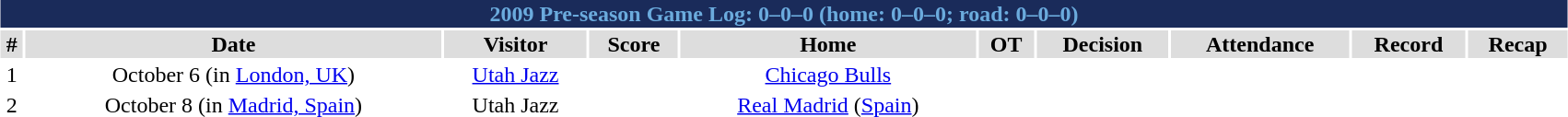<table class="toccolours collapsible" width=90% style="clear:both; margin:1.5em auto; text-align:center">
<tr>
<th colspan=11 style="background: #1a2b5a; color: #6babdd;">2009 Pre-season Game Log: 0–0–0 (home: 0–0–0; road: 0–0–0)</th>
</tr>
<tr align="center" bgcolor="#dddddd">
<td><strong>#</strong></td>
<td><strong>Date</strong></td>
<td><strong>Visitor</strong></td>
<td><strong>Score</strong></td>
<td><strong>Home</strong></td>
<td><strong>OT</strong></td>
<td><strong>Decision</strong></td>
<td><strong>Attendance</strong></td>
<td><strong>Record</strong></td>
<td><strong>Recap</strong></td>
</tr>
<tr align="center">
<td>1</td>
<td>October 6 (in <a href='#'>London, UK</a>)</td>
<td><a href='#'>Utah Jazz</a></td>
<td></td>
<td><a href='#'>Chicago Bulls</a></td>
<td></td>
<td></td>
<td></td>
<td></td>
<td></td>
</tr>
<tr align="center">
<td>2</td>
<td>October 8 (in <a href='#'>Madrid, Spain</a>)</td>
<td>Utah Jazz</td>
<td></td>
<td><a href='#'>Real Madrid</a> (<a href='#'>Spain</a>)</td>
<td></td>
<td></td>
<td></td>
<td></td>
<td></td>
</tr>
</table>
